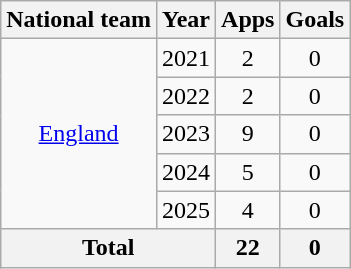<table class="wikitable" style="text-align:center">
<tr>
<th>National team</th>
<th>Year</th>
<th>Apps</th>
<th>Goals</th>
</tr>
<tr>
<td rowspan="5"><a href='#'>England</a></td>
<td>2021</td>
<td>2</td>
<td>0</td>
</tr>
<tr>
<td>2022</td>
<td>2</td>
<td>0</td>
</tr>
<tr>
<td>2023</td>
<td>9</td>
<td>0</td>
</tr>
<tr>
<td>2024</td>
<td>5</td>
<td>0</td>
</tr>
<tr>
<td>2025</td>
<td>4</td>
<td>0</td>
</tr>
<tr>
<th colspan="2">Total</th>
<th>22</th>
<th>0</th>
</tr>
</table>
